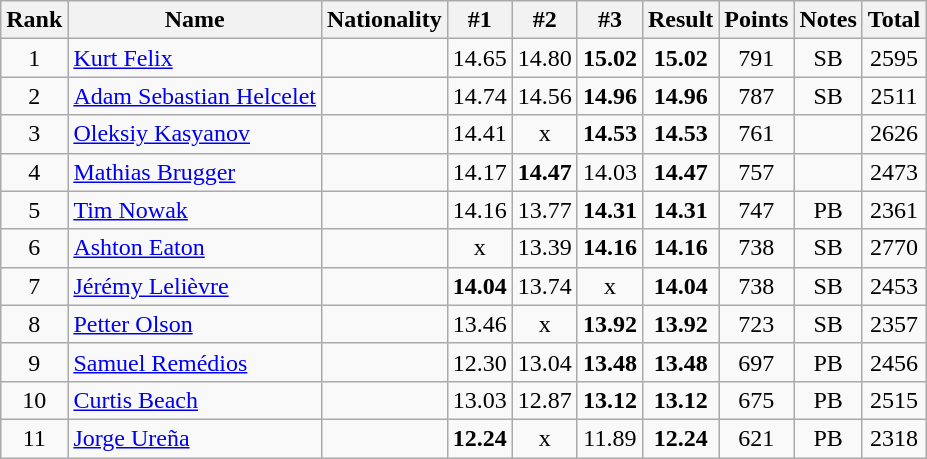<table class="wikitable sortable" style="text-align:center">
<tr>
<th>Rank</th>
<th>Name</th>
<th>Nationality</th>
<th>#1</th>
<th>#2</th>
<th>#3</th>
<th>Result</th>
<th>Points</th>
<th>Notes</th>
<th>Total</th>
</tr>
<tr>
<td>1</td>
<td align=left><a href='#'>Kurt Felix</a></td>
<td align=left></td>
<td>14.65</td>
<td>14.80</td>
<td><strong>15.02</strong></td>
<td><strong>15.02</strong></td>
<td>791</td>
<td>SB</td>
<td>2595</td>
</tr>
<tr>
<td>2</td>
<td align=left><a href='#'>Adam Sebastian Helcelet</a></td>
<td align=left></td>
<td>14.74</td>
<td>14.56</td>
<td><strong>14.96</strong></td>
<td><strong>14.96</strong></td>
<td>787</td>
<td>SB</td>
<td>2511</td>
</tr>
<tr>
<td>3</td>
<td align=left><a href='#'>Oleksiy Kasyanov</a></td>
<td align=left></td>
<td>14.41</td>
<td>x</td>
<td><strong>14.53</strong></td>
<td><strong>14.53</strong></td>
<td>761</td>
<td></td>
<td>2626</td>
</tr>
<tr>
<td>4</td>
<td align=left><a href='#'>Mathias Brugger</a></td>
<td align=left></td>
<td>14.17</td>
<td><strong>14.47</strong></td>
<td>14.03</td>
<td><strong>14.47</strong></td>
<td>757</td>
<td></td>
<td>2473</td>
</tr>
<tr>
<td>5</td>
<td align=left><a href='#'>Tim Nowak</a></td>
<td align=left></td>
<td>14.16</td>
<td>13.77</td>
<td><strong>14.31</strong></td>
<td><strong>14.31</strong></td>
<td>747</td>
<td>PB</td>
<td>2361</td>
</tr>
<tr>
<td>6</td>
<td align=left><a href='#'>Ashton Eaton</a></td>
<td align=left></td>
<td>x</td>
<td>13.39</td>
<td><strong>14.16</strong></td>
<td><strong>14.16</strong></td>
<td>738</td>
<td>SB</td>
<td>2770</td>
</tr>
<tr>
<td>7</td>
<td align=left><a href='#'>Jérémy Lelièvre</a></td>
<td align=left></td>
<td><strong>14.04</strong></td>
<td>13.74</td>
<td>x</td>
<td><strong>14.04</strong></td>
<td>738</td>
<td>SB</td>
<td>2453</td>
</tr>
<tr>
<td>8</td>
<td align=left><a href='#'>Petter Olson</a></td>
<td align=left></td>
<td>13.46</td>
<td>x</td>
<td><strong>13.92</strong></td>
<td><strong>13.92</strong></td>
<td>723</td>
<td>SB</td>
<td>2357</td>
</tr>
<tr>
<td>9</td>
<td align=left><a href='#'>Samuel Remédios</a></td>
<td align=left></td>
<td>12.30</td>
<td>13.04</td>
<td><strong>13.48</strong></td>
<td><strong>13.48</strong></td>
<td>697</td>
<td>PB</td>
<td>2456</td>
</tr>
<tr>
<td>10</td>
<td align=left><a href='#'>Curtis Beach</a></td>
<td align=left></td>
<td>13.03</td>
<td>12.87</td>
<td><strong>13.12</strong></td>
<td><strong>13.12</strong></td>
<td>675</td>
<td>PB</td>
<td>2515</td>
</tr>
<tr>
<td>11</td>
<td align=left><a href='#'>Jorge Ureña</a></td>
<td align=left></td>
<td><strong>12.24</strong></td>
<td>x</td>
<td>11.89</td>
<td><strong>12.24</strong></td>
<td>621</td>
<td>PB</td>
<td>2318</td>
</tr>
</table>
